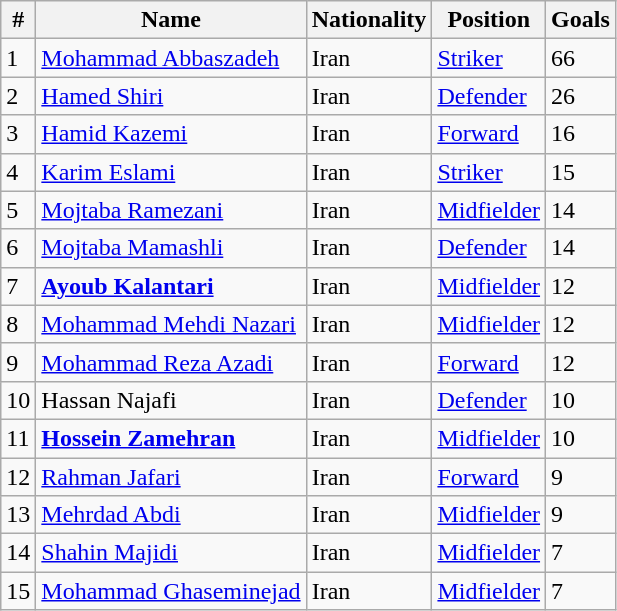<table class="wikitable">
<tr>
<th>#</th>
<th>Name</th>
<th>Nationality</th>
<th>Position</th>
<th>Goals</th>
</tr>
<tr>
<td>1</td>
<td><a href='#'>Mohammad Abbaszadeh</a></td>
<td> Iran</td>
<td><a href='#'>Striker</a></td>
<td>66</td>
</tr>
<tr>
<td>2</td>
<td><a href='#'>Hamed Shiri</a></td>
<td> Iran</td>
<td><a href='#'>Defender</a></td>
<td>26</td>
</tr>
<tr>
<td>3</td>
<td><a href='#'>Hamid Kazemi</a></td>
<td> Iran</td>
<td><a href='#'>Forward</a></td>
<td>16</td>
</tr>
<tr>
<td>4</td>
<td><a href='#'>Karim Eslami</a></td>
<td> Iran</td>
<td><a href='#'>Striker</a></td>
<td>15</td>
</tr>
<tr>
<td>5</td>
<td><a href='#'>Mojtaba Ramezani</a></td>
<td> Iran</td>
<td><a href='#'>Midfielder</a></td>
<td>14</td>
</tr>
<tr>
<td>6</td>
<td><a href='#'>Mojtaba Mamashli</a></td>
<td> Iran</td>
<td><a href='#'>Defender</a></td>
<td>14</td>
</tr>
<tr>
<td>7</td>
<td><strong><a href='#'>Ayoub Kalantari</a></strong></td>
<td> Iran</td>
<td><a href='#'>Midfielder</a></td>
<td>12</td>
</tr>
<tr>
<td>8</td>
<td><a href='#'>Mohammad Mehdi Nazari</a></td>
<td> Iran</td>
<td><a href='#'>Midfielder</a></td>
<td>12</td>
</tr>
<tr>
<td>9</td>
<td><a href='#'>Mohammad Reza Azadi</a></td>
<td> Iran</td>
<td><a href='#'>Forward</a></td>
<td>12</td>
</tr>
<tr>
<td>10</td>
<td>Hassan Najafi</td>
<td> Iran</td>
<td><a href='#'>Defender</a></td>
<td>10</td>
</tr>
<tr>
<td>11</td>
<td><strong><a href='#'>Hossein Zamehran</a></strong></td>
<td> Iran</td>
<td><a href='#'>Midfielder</a></td>
<td>10</td>
</tr>
<tr>
<td>12</td>
<td><a href='#'>Rahman Jafari</a></td>
<td> Iran</td>
<td><a href='#'>Forward</a></td>
<td>9</td>
</tr>
<tr>
<td>13</td>
<td><a href='#'>Mehrdad Abdi</a></td>
<td> Iran</td>
<td><a href='#'>Midfielder</a></td>
<td>9</td>
</tr>
<tr>
<td>14</td>
<td><a href='#'>Shahin Majidi</a></td>
<td> Iran</td>
<td><a href='#'>Midfielder</a></td>
<td>7</td>
</tr>
<tr>
<td>15</td>
<td><a href='#'>Mohammad Ghaseminejad</a></td>
<td> Iran</td>
<td><a href='#'>Midfielder</a></td>
<td>7</td>
</tr>
</table>
